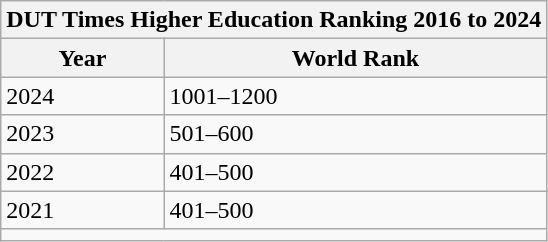<table class="wikitable">
<tr>
<th colspan="2"><strong>DUT Times Higher Education Ranking 2016 to 2024</strong></th>
</tr>
<tr>
<th>Year</th>
<th>World Rank</th>
</tr>
<tr>
<td>2024</td>
<td>1001–1200</td>
</tr>
<tr>
<td>2023</td>
<td>501–600</td>
</tr>
<tr>
<td>2022</td>
<td>401–500</td>
</tr>
<tr>
<td>2021</td>
<td>401–500</td>
</tr>
<tr>
<td colspan="2"></td>
</tr>
</table>
